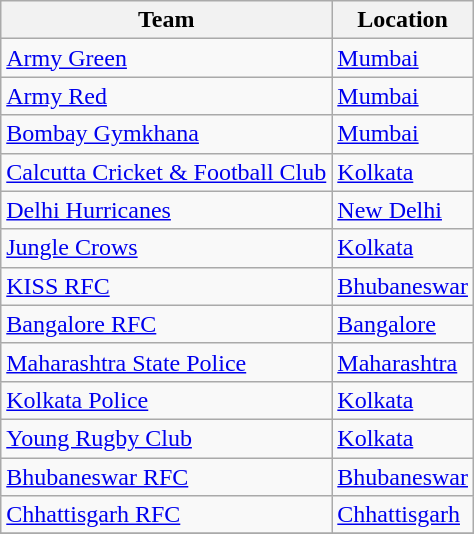<table class="wikitable sortable">
<tr>
<th>Team</th>
<th>Location</th>
</tr>
<tr>
<td><a href='#'>Army Green</a></td>
<td><a href='#'>Mumbai</a></td>
</tr>
<tr>
<td><a href='#'>Army Red</a></td>
<td><a href='#'>Mumbai</a></td>
</tr>
<tr>
<td><a href='#'>Bombay Gymkhana</a></td>
<td><a href='#'>Mumbai</a></td>
</tr>
<tr>
<td><a href='#'>Calcutta Cricket & Football Club</a></td>
<td><a href='#'>Kolkata</a></td>
</tr>
<tr>
<td><a href='#'>Delhi Hurricanes</a></td>
<td><a href='#'>New Delhi</a></td>
</tr>
<tr>
<td><a href='#'>Jungle Crows</a></td>
<td><a href='#'>Kolkata</a></td>
</tr>
<tr>
<td><a href='#'>KISS RFC</a></td>
<td><a href='#'>Bhubaneswar</a></td>
</tr>
<tr>
<td><a href='#'>Bangalore RFC</a></td>
<td><a href='#'>Bangalore</a></td>
</tr>
<tr>
<td><a href='#'>Maharashtra State Police</a></td>
<td><a href='#'>Maharashtra</a></td>
</tr>
<tr>
<td><a href='#'>Kolkata Police</a></td>
<td><a href='#'>Kolkata</a></td>
</tr>
<tr>
<td><a href='#'>Young Rugby Club</a></td>
<td><a href='#'>Kolkata</a></td>
</tr>
<tr>
<td><a href='#'>Bhubaneswar RFC</a></td>
<td><a href='#'>Bhubaneswar</a></td>
</tr>
<tr>
<td><a href='#'>Chhattisgarh RFC</a></td>
<td><a href='#'>Chhattisgarh</a></td>
</tr>
<tr>
</tr>
</table>
